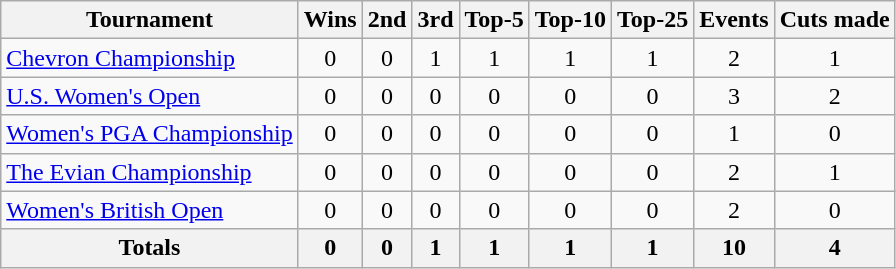<table class=wikitable style=text-align:center>
<tr>
<th>Tournament</th>
<th>Wins</th>
<th>2nd</th>
<th>3rd</th>
<th>Top-5</th>
<th>Top-10</th>
<th>Top-25</th>
<th>Events</th>
<th>Cuts made</th>
</tr>
<tr>
<td align=left><a href='#'>Chevron Championship</a></td>
<td>0</td>
<td>0</td>
<td>1</td>
<td>1</td>
<td>1</td>
<td>1</td>
<td>2</td>
<td>1</td>
</tr>
<tr>
<td align=left><a href='#'>U.S. Women's Open</a></td>
<td>0</td>
<td>0</td>
<td>0</td>
<td>0</td>
<td>0</td>
<td>0</td>
<td>3</td>
<td>2</td>
</tr>
<tr>
<td align=left><a href='#'>Women's PGA Championship</a></td>
<td>0</td>
<td>0</td>
<td>0</td>
<td>0</td>
<td>0</td>
<td>0</td>
<td>1</td>
<td>0</td>
</tr>
<tr>
<td align=left><a href='#'>The Evian Championship</a></td>
<td>0</td>
<td>0</td>
<td>0</td>
<td>0</td>
<td>0</td>
<td>0</td>
<td>2</td>
<td>1</td>
</tr>
<tr>
<td align=left><a href='#'>Women's British Open</a></td>
<td>0</td>
<td>0</td>
<td>0</td>
<td>0</td>
<td>0</td>
<td>0</td>
<td>2</td>
<td>0</td>
</tr>
<tr>
<th>Totals</th>
<th>0</th>
<th>0</th>
<th>1</th>
<th>1</th>
<th>1</th>
<th>1</th>
<th>10</th>
<th>4</th>
</tr>
</table>
